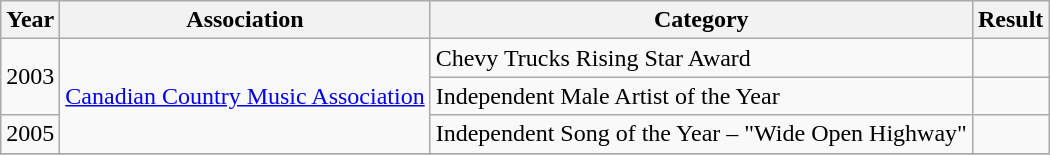<table class="wikitable">
<tr>
<th>Year</th>
<th>Association</th>
<th>Category</th>
<th>Result</th>
</tr>
<tr>
<td rowspan="2">2003</td>
<td rowspan="3"><a href='#'>Canadian Country Music Association</a></td>
<td>Chevy Trucks Rising Star Award</td>
<td></td>
</tr>
<tr>
<td>Independent Male Artist of the Year</td>
<td></td>
</tr>
<tr>
<td>2005</td>
<td>Independent Song of the Year – "Wide Open Highway"</td>
<td></td>
</tr>
<tr>
</tr>
</table>
